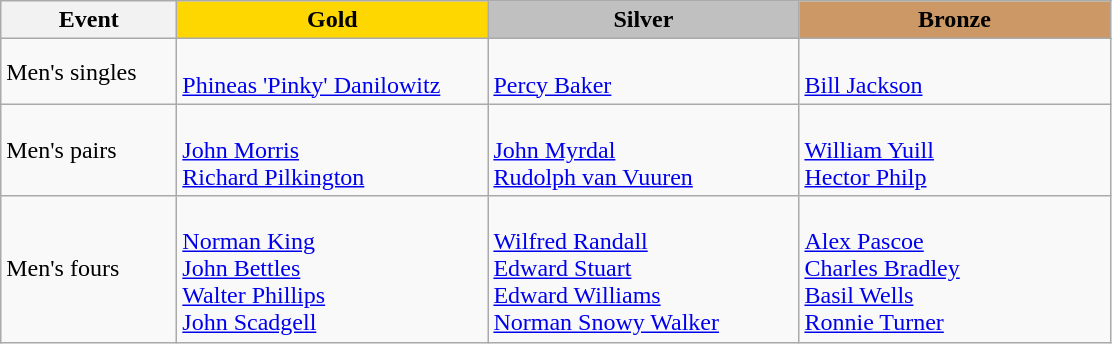<table class="wikitable" style="font-size: 100%">
<tr>
<th scope="col" width=110>Event</th>
<th scope="col" width=200 style="background-color: gold;">Gold</th>
<th scope="col" width=200 style="background-color: silver;">Silver</th>
<th scope="col" width=200 style="background-color: #cc9966;">Bronze</th>
</tr>
<tr>
<td>Men's singles</td>
<td> <br><a href='#'>Phineas 'Pinky' Danilowitz</a></td>
<td> <br><a href='#'>Percy Baker</a></td>
<td> <br><a href='#'>Bill Jackson</a></td>
</tr>
<tr>
<td>Men's pairs</td>
<td> <br><a href='#'>John Morris</a> <br> <a href='#'>Richard Pilkington</a></td>
<td> <br><a href='#'>John Myrdal</a> <br> <a href='#'>Rudolph van Vuuren</a></td>
<td> <br><a href='#'>William Yuill</a><br> <a href='#'>Hector Philp</a></td>
</tr>
<tr>
<td>Men's fours</td>
<td> <br> <a href='#'>Norman King</a> <br> <a href='#'>John Bettles</a> <br> <a href='#'>Walter Phillips</a> <br> <a href='#'>John Scadgell</a></td>
<td> <br> <a href='#'>Wilfred Randall</a> <br> <a href='#'>Edward Stuart</a> <br> <a href='#'>Edward Williams</a> <br> <a href='#'>Norman Snowy Walker</a></td>
<td> <br> <a href='#'>Alex Pascoe</a> <br> <a href='#'>Charles Bradley</a> <br> <a href='#'>Basil Wells</a> <br> <a href='#'>Ronnie Turner</a></td>
</tr>
</table>
